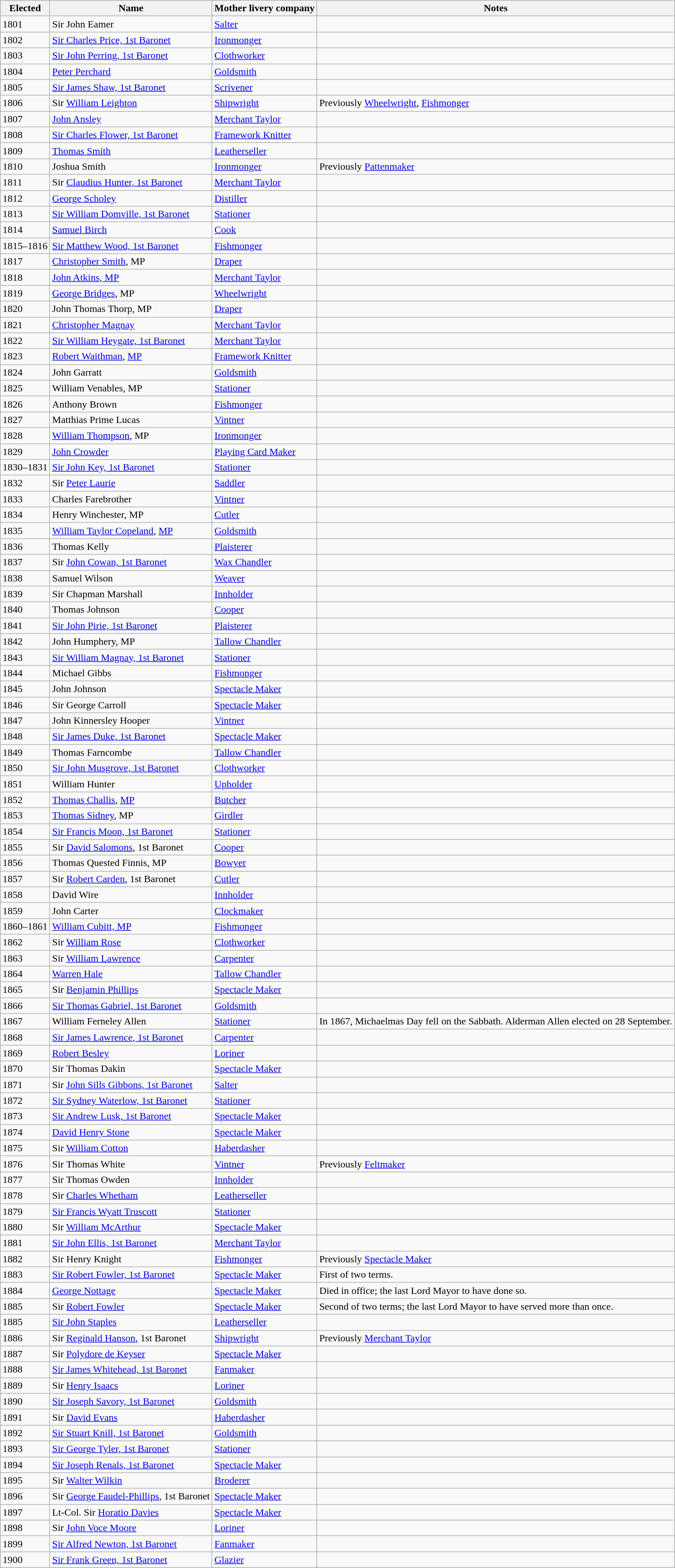<table class="wikitable sortable mw-collapsible">
<tr>
<th>Elected</th>
<th>Name</th>
<th>Mother livery company</th>
<th>Notes</th>
</tr>
<tr>
<td>1801</td>
<td>Sir John Eamer</td>
<td><a href='#'>Salter</a></td>
<td></td>
</tr>
<tr>
<td>1802</td>
<td><a href='#'>Sir Charles Price, 1st Baronet</a></td>
<td><a href='#'>Ironmonger</a></td>
<td></td>
</tr>
<tr>
<td>1803</td>
<td><a href='#'>Sir John Perring, 1st Baronet</a></td>
<td><a href='#'>Clothworker</a></td>
<td></td>
</tr>
<tr>
<td>1804</td>
<td><a href='#'>Peter Perchard</a></td>
<td><a href='#'>Goldsmith</a></td>
<td></td>
</tr>
<tr>
<td>1805</td>
<td><a href='#'>Sir James Shaw, 1st Baronet</a></td>
<td><a href='#'>Scrivener</a></td>
<td></td>
</tr>
<tr>
<td>1806</td>
<td>Sir <a href='#'>William Leighton</a></td>
<td><a href='#'>Shipwright</a></td>
<td>Previously <a href='#'>Wheelwright</a>, <a href='#'>Fishmonger</a></td>
</tr>
<tr>
<td>1807</td>
<td><a href='#'>John Ansley</a></td>
<td><a href='#'>Merchant Taylor</a></td>
<td></td>
</tr>
<tr>
<td>1808</td>
<td><a href='#'>Sir Charles Flower, 1st Baronet</a></td>
<td><a href='#'>Framework Knitter</a></td>
<td></td>
</tr>
<tr>
<td>1809</td>
<td><a href='#'>Thomas Smith</a></td>
<td><a href='#'>Leatherseller</a></td>
<td></td>
</tr>
<tr>
<td>1810</td>
<td>Joshua Smith</td>
<td><a href='#'>Ironmonger</a></td>
<td>Previously <a href='#'>Pattenmaker</a></td>
</tr>
<tr>
<td>1811</td>
<td>Sir <a href='#'>Claudius Hunter, 1st Baronet</a></td>
<td><a href='#'>Merchant Taylor</a></td>
<td></td>
</tr>
<tr>
<td>1812</td>
<td><a href='#'>George Scholey</a></td>
<td><a href='#'>Distiller</a></td>
<td></td>
</tr>
<tr>
<td>1813</td>
<td><a href='#'>Sir William Domville, 1st Baronet</a></td>
<td><a href='#'>Stationer</a></td>
<td></td>
</tr>
<tr>
<td>1814</td>
<td><a href='#'>Samuel Birch</a></td>
<td><a href='#'>Cook</a></td>
<td></td>
</tr>
<tr>
<td>1815–1816</td>
<td><a href='#'>Sir Matthew Wood, 1st Baronet</a></td>
<td><a href='#'>Fishmonger</a></td>
<td></td>
</tr>
<tr>
<td>1817</td>
<td><a href='#'>Christopher Smith</a>, MP</td>
<td><a href='#'>Draper</a></td>
<td></td>
</tr>
<tr>
<td>1818</td>
<td><a href='#'>John Atkins, MP</a></td>
<td><a href='#'>Merchant Taylor</a></td>
<td></td>
</tr>
<tr>
<td>1819</td>
<td><a href='#'>George Bridges</a>, MP</td>
<td><a href='#'>Wheelwright</a></td>
<td></td>
</tr>
<tr>
<td>1820</td>
<td>John Thomas Thorp, MP</td>
<td><a href='#'>Draper</a></td>
<td></td>
</tr>
<tr>
<td>1821</td>
<td><a href='#'>Christopher Magnay</a></td>
<td><a href='#'>Merchant Taylor</a></td>
<td></td>
</tr>
<tr>
<td>1822</td>
<td><a href='#'>Sir William Heygate, 1st Baronet</a></td>
<td><a href='#'>Merchant Taylor</a></td>
<td></td>
</tr>
<tr>
<td>1823</td>
<td><a href='#'>Robert Waithman</a>, <a href='#'>MP</a></td>
<td><a href='#'>Framework Knitter</a></td>
<td></td>
</tr>
<tr>
<td>1824</td>
<td>John Garratt</td>
<td><a href='#'>Goldsmith</a></td>
<td></td>
</tr>
<tr>
<td>1825</td>
<td>William Venables, MP</td>
<td><a href='#'>Stationer</a></td>
<td></td>
</tr>
<tr>
<td>1826</td>
<td>Anthony Brown</td>
<td><a href='#'>Fishmonger</a></td>
<td></td>
</tr>
<tr>
<td>1827</td>
<td>Matthias Prime Lucas</td>
<td><a href='#'>Vintner</a></td>
<td></td>
</tr>
<tr>
<td>1828</td>
<td><a href='#'>William Thompson</a>, MP</td>
<td><a href='#'>Ironmonger</a></td>
<td></td>
</tr>
<tr>
<td>1829</td>
<td><a href='#'>John Crowder</a></td>
<td><a href='#'>Playing Card Maker</a></td>
<td></td>
</tr>
<tr>
<td>1830–1831</td>
<td><a href='#'>Sir John Key, 1st Baronet</a></td>
<td><a href='#'>Stationer</a></td>
<td></td>
</tr>
<tr>
<td>1832</td>
<td>Sir <a href='#'>Peter Laurie</a></td>
<td><a href='#'>Saddler</a></td>
<td></td>
</tr>
<tr>
<td>1833</td>
<td>Charles Farebrother</td>
<td><a href='#'>Vintner</a></td>
<td></td>
</tr>
<tr>
<td>1834</td>
<td>Henry Winchester, MP</td>
<td><a href='#'>Cutler</a></td>
<td></td>
</tr>
<tr>
<td>1835</td>
<td><a href='#'>William Taylor Copeland</a>, <a href='#'>MP</a></td>
<td><a href='#'>Goldsmith</a></td>
<td></td>
</tr>
<tr>
<td>1836</td>
<td>Thomas Kelly</td>
<td><a href='#'>Plaisterer</a></td>
<td></td>
</tr>
<tr>
<td>1837</td>
<td>Sir <a href='#'>John Cowan, 1st Baronet</a></td>
<td><a href='#'>Wax Chandler</a></td>
<td></td>
</tr>
<tr>
<td>1838</td>
<td>Samuel Wilson</td>
<td><a href='#'>Weaver</a></td>
<td></td>
</tr>
<tr>
<td>1839</td>
<td>Sir Chapman Marshall</td>
<td><a href='#'>Innholder</a></td>
<td></td>
</tr>
<tr>
<td>1840</td>
<td>Thomas Johnson</td>
<td><a href='#'>Cooper</a></td>
<td></td>
</tr>
<tr>
<td>1841</td>
<td><a href='#'>Sir John Pirie, 1st Baronet</a></td>
<td><a href='#'>Plaisterer</a></td>
<td></td>
</tr>
<tr>
<td>1842</td>
<td>John Humphery, MP</td>
<td><a href='#'>Tallow Chandler</a></td>
<td></td>
</tr>
<tr>
<td>1843</td>
<td><a href='#'>Sir William Magnay, 1st Baronet</a></td>
<td><a href='#'>Stationer</a></td>
<td></td>
</tr>
<tr>
<td>1844</td>
<td>Michael Gibbs</td>
<td><a href='#'>Fishmonger</a></td>
<td></td>
</tr>
<tr>
<td>1845</td>
<td>John Johnson</td>
<td><a href='#'>Spectacle Maker</a></td>
<td></td>
</tr>
<tr>
<td>1846</td>
<td>Sir George Carroll</td>
<td><a href='#'>Spectacle Maker</a></td>
<td></td>
</tr>
<tr>
<td>1847</td>
<td>John Kinnersley Hooper</td>
<td><a href='#'>Vintner</a></td>
<td></td>
</tr>
<tr>
<td>1848</td>
<td><a href='#'>Sir James Duke, 1st Baronet</a></td>
<td><a href='#'>Spectacle Maker</a></td>
<td></td>
</tr>
<tr>
<td>1849</td>
<td>Thomas Farncombe</td>
<td><a href='#'>Tallow Chandler</a></td>
<td></td>
</tr>
<tr>
<td>1850</td>
<td><a href='#'>Sir John Musgrove, 1st Baronet</a></td>
<td><a href='#'>Clothworker</a></td>
<td></td>
</tr>
<tr>
<td>1851</td>
<td>William Hunter</td>
<td><a href='#'>Upholder</a></td>
<td></td>
</tr>
<tr>
<td>1852</td>
<td><a href='#'>Thomas Challis</a>, <a href='#'>MP</a></td>
<td><a href='#'>Butcher</a></td>
<td></td>
</tr>
<tr>
<td>1853</td>
<td><a href='#'>Thomas Sidney</a>, MP</td>
<td><a href='#'>Girdler</a></td>
<td></td>
</tr>
<tr>
<td>1854</td>
<td><a href='#'>Sir Francis Moon, 1st Baronet</a></td>
<td><a href='#'>Stationer</a></td>
<td></td>
</tr>
<tr>
<td>1855</td>
<td>Sir <a href='#'>David Salomons</a>, 1st Baronet</td>
<td><a href='#'>Cooper</a></td>
<td></td>
</tr>
<tr>
<td>1856</td>
<td>Thomas Quested Finnis, MP</td>
<td><a href='#'>Bowyer</a></td>
<td></td>
</tr>
<tr>
<td>1857</td>
<td>Sir <a href='#'>Robert Carden</a>, 1st Baronet</td>
<td><a href='#'>Cutler</a></td>
<td></td>
</tr>
<tr>
<td>1858</td>
<td>David Wire</td>
<td><a href='#'>Innholder</a></td>
<td></td>
</tr>
<tr>
<td>1859</td>
<td>John Carter</td>
<td><a href='#'>Clockmaker</a></td>
<td></td>
</tr>
<tr>
<td>1860–1861</td>
<td><a href='#'>William Cubitt, MP</a></td>
<td><a href='#'>Fishmonger</a></td>
<td></td>
</tr>
<tr>
<td>1862</td>
<td>Sir <a href='#'>William Rose</a></td>
<td><a href='#'>Clothworker</a></td>
<td></td>
</tr>
<tr>
<td>1863</td>
<td>Sir <a href='#'>William Lawrence</a></td>
<td><a href='#'>Carpenter</a></td>
<td></td>
</tr>
<tr>
<td>1864</td>
<td><a href='#'>Warren Hale</a></td>
<td><a href='#'>Tallow Chandler</a></td>
<td></td>
</tr>
<tr>
<td>1865</td>
<td>Sir <a href='#'>Benjamin Phillips</a></td>
<td><a href='#'>Spectacle Maker</a></td>
<td></td>
</tr>
<tr>
<td>1866</td>
<td><a href='#'>Sir Thomas Gabriel, 1st Baronet</a></td>
<td><a href='#'>Goldsmith</a></td>
<td></td>
</tr>
<tr>
<td>1867</td>
<td>William Ferneley Allen</td>
<td><a href='#'>Stationer</a></td>
<td>In 1867, Michaelmas Day fell on the Sabbath. Alderman Allen elected on 28 September.</td>
</tr>
<tr>
<td>1868</td>
<td><a href='#'>Sir James Lawrence, 1st Baronet</a></td>
<td><a href='#'>Carpenter</a></td>
<td></td>
</tr>
<tr>
<td>1869</td>
<td><a href='#'>Robert Besley</a></td>
<td><a href='#'>Loriner</a></td>
<td></td>
</tr>
<tr>
<td>1870</td>
<td>Sir Thomas Dakin</td>
<td><a href='#'>Spectacle Maker</a></td>
<td></td>
</tr>
<tr>
<td>1871</td>
<td>Sir <a href='#'>John Sills Gibbons, 1st Baronet</a></td>
<td><a href='#'>Salter</a></td>
<td></td>
</tr>
<tr>
<td>1872</td>
<td><a href='#'>Sir Sydney Waterlow, 1st Baronet</a></td>
<td><a href='#'>Stationer</a></td>
<td></td>
</tr>
<tr>
<td>1873</td>
<td><a href='#'>Sir Andrew Lusk, 1st Baronet</a></td>
<td><a href='#'>Spectacle Maker</a></td>
<td></td>
</tr>
<tr>
<td>1874</td>
<td><a href='#'>David Henry Stone</a></td>
<td><a href='#'>Spectacle Maker</a></td>
<td></td>
</tr>
<tr>
<td>1875</td>
<td>Sir <a href='#'>William Cotton</a></td>
<td><a href='#'>Haberdasher</a></td>
<td></td>
</tr>
<tr>
<td>1876</td>
<td>Sir Thomas White</td>
<td><a href='#'>Vintner</a></td>
<td>Previously <a href='#'>Feltmaker</a></td>
</tr>
<tr>
<td>1877</td>
<td>Sir Thomas Owden</td>
<td><a href='#'>Innholder</a></td>
<td></td>
</tr>
<tr>
<td>1878</td>
<td>Sir <a href='#'>Charles Whetham</a></td>
<td><a href='#'>Leatherseller</a></td>
<td></td>
</tr>
<tr>
<td>1879</td>
<td><a href='#'>Sir Francis Wyatt Truscott</a></td>
<td><a href='#'>Stationer</a></td>
<td></td>
</tr>
<tr>
<td>1880</td>
<td>Sir <a href='#'>William McArthur</a></td>
<td><a href='#'>Spectacle Maker</a></td>
<td></td>
</tr>
<tr>
<td>1881</td>
<td><a href='#'>Sir John Ellis, 1st Baronet</a></td>
<td><a href='#'>Merchant Taylor</a></td>
<td></td>
</tr>
<tr>
<td>1882</td>
<td>Sir Henry Knight</td>
<td><a href='#'>Fishmonger</a></td>
<td>Previously <a href='#'>Spectacle Maker</a></td>
</tr>
<tr>
<td>1883</td>
<td><a href='#'>Sir Robert Fowler, 1st Baronet</a></td>
<td><a href='#'>Spectacle Maker</a></td>
<td>First of two terms.</td>
</tr>
<tr>
<td>1884</td>
<td><a href='#'>George Nottage</a></td>
<td><a href='#'>Spectacle Maker</a></td>
<td>Died in office; the last Lord Mayor to have done so.</td>
</tr>
<tr>
<td>1885</td>
<td>Sir <a href='#'>Robert Fowler</a></td>
<td><a href='#'>Spectacle Maker</a></td>
<td>Second of two terms; the last Lord Mayor to have served more than once.</td>
</tr>
<tr>
<td>1885</td>
<td><a href='#'>Sir John Staples</a></td>
<td><a href='#'>Leatherseller</a></td>
<td></td>
</tr>
<tr>
<td>1886</td>
<td>Sir <a href='#'>Reginald Hanson</a>, 1st Baronet</td>
<td><a href='#'>Shipwright</a></td>
<td>Previously <a href='#'>Merchant Taylor</a></td>
</tr>
<tr>
<td>1887</td>
<td>Sir <a href='#'>Polydore de Keyser</a></td>
<td><a href='#'>Spectacle Maker</a></td>
<td></td>
</tr>
<tr>
<td>1888</td>
<td><a href='#'>Sir James Whitehead, 1st Baronet</a></td>
<td><a href='#'>Fanmaker</a></td>
<td></td>
</tr>
<tr>
<td>1889</td>
<td>Sir <a href='#'>Henry Isaacs</a></td>
<td><a href='#'>Loriner</a></td>
<td></td>
</tr>
<tr>
<td>1890</td>
<td><a href='#'>Sir Joseph Savory, 1st Baronet</a></td>
<td><a href='#'>Goldsmith</a></td>
<td></td>
</tr>
<tr>
<td>1891</td>
<td>Sir <a href='#'>David Evans</a></td>
<td><a href='#'>Haberdasher</a></td>
<td></td>
</tr>
<tr>
<td>1892</td>
<td><a href='#'>Sir Stuart Knill, 1st Baronet</a></td>
<td><a href='#'>Goldsmith</a></td>
<td></td>
</tr>
<tr>
<td>1893</td>
<td><a href='#'>Sir George Tyler, 1st Baronet</a></td>
<td><a href='#'>Stationer</a></td>
<td></td>
</tr>
<tr>
<td>1894</td>
<td><a href='#'>Sir Joseph Renals, 1st Baronet</a></td>
<td><a href='#'>Spectacle Maker</a></td>
<td></td>
</tr>
<tr>
<td>1895</td>
<td>Sir <a href='#'>Walter Wilkin</a></td>
<td><a href='#'>Broderer</a></td>
<td></td>
</tr>
<tr>
<td>1896</td>
<td>Sir <a href='#'>George Faudel-Phillips</a>, 1st Baronet</td>
<td><a href='#'>Spectacle Maker</a></td>
<td></td>
</tr>
<tr>
<td>1897</td>
<td>Lt-Col. Sir <a href='#'>Horatio Davies</a></td>
<td><a href='#'>Spectacle Maker</a></td>
<td></td>
</tr>
<tr>
<td>1898</td>
<td>Sir <a href='#'>John Voce Moore</a></td>
<td><a href='#'>Loriner</a></td>
<td></td>
</tr>
<tr>
<td>1899</td>
<td><a href='#'>Sir Alfred Newton, 1st Baronet</a></td>
<td><a href='#'>Fanmaker</a></td>
<td></td>
</tr>
<tr>
<td>1900</td>
<td><a href='#'>Sir Frank Green, 1st Baronet</a></td>
<td><a href='#'>Glazier</a></td>
<td></td>
</tr>
</table>
